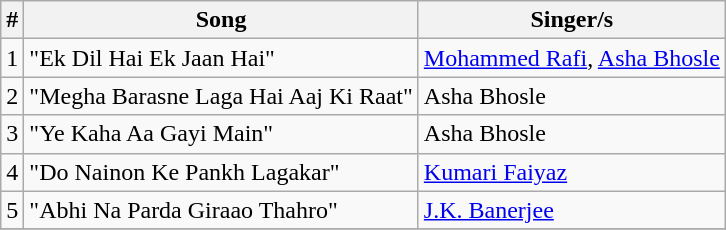<table class="wikitable">
<tr>
<th>#</th>
<th>Song</th>
<th>Singer/s</th>
</tr>
<tr>
<td>1</td>
<td>"Ek Dil Hai Ek Jaan Hai"</td>
<td><a href='#'>Mohammed Rafi</a>, <a href='#'>Asha Bhosle</a></td>
</tr>
<tr>
<td>2</td>
<td>"Megha Barasne Laga Hai Aaj Ki Raat"</td>
<td>Asha Bhosle</td>
</tr>
<tr>
<td>3</td>
<td>"Ye Kaha Aa Gayi Main"</td>
<td>Asha Bhosle</td>
</tr>
<tr>
<td>4</td>
<td>"Do Nainon Ke Pankh Lagakar"</td>
<td><a href='#'>Kumari Faiyaz</a></td>
</tr>
<tr>
<td>5</td>
<td>"Abhi Na Parda Giraao Thahro"</td>
<td><a href='#'>J.K. Banerjee</a></td>
</tr>
<tr>
</tr>
</table>
